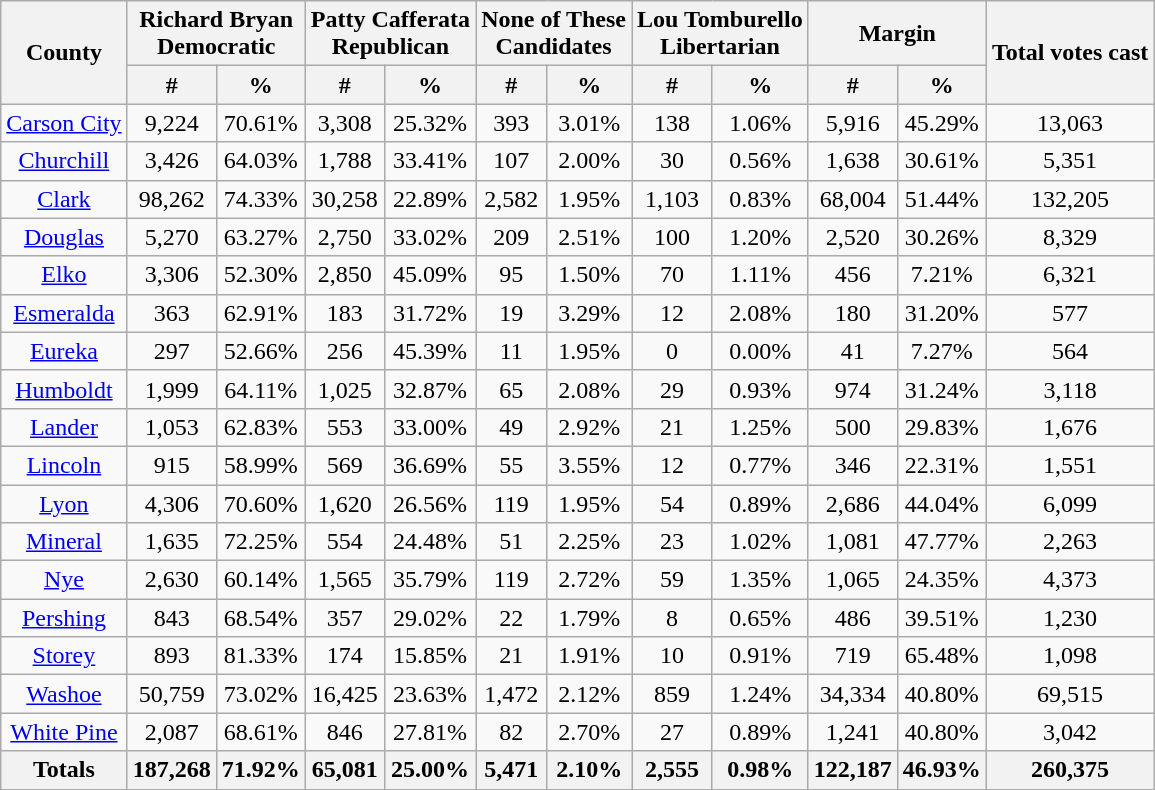<table class="wikitable sortable" style="text-align:center">
<tr>
<th rowspan="2">County</th>
<th style="text-align:center;" colspan="2">Richard Bryan<br>Democratic</th>
<th style="text-align:center;" colspan="2">Patty Cafferata<br>Republican</th>
<th style="text-align:center;" colspan="2">None of These<br>Candidates</th>
<th style="text-align:center;" colspan="2">Lou Tomburello<br>Libertarian</th>
<th style="text-align:center;" colspan="2">Margin</th>
<th style="text-align:center;" rowspan="2">Total votes cast</th>
</tr>
<tr>
<th style="text-align:center;" data-sort-type="number">#</th>
<th style="text-align:center;" data-sort-type="number">%</th>
<th style="text-align:center;" data-sort-type="number">#</th>
<th style="text-align:center;" data-sort-type="number">%</th>
<th style="text-align:center;" data-sort-type="number">#</th>
<th style="text-align:center;" data-sort-type="number">%</th>
<th style="text-align:center;" data-sort-type="number">#</th>
<th style="text-align:center;" data-sort-type="number">%</th>
<th style="text-align:center;" data-sort-type="number">#</th>
<th style="text-align:center;" data-sort-type="number">%</th>
</tr>
<tr style="text-align:center;">
<td><a href='#'>Carson City</a></td>
<td>9,224</td>
<td>70.61%</td>
<td>3,308</td>
<td>25.32%</td>
<td>393</td>
<td>3.01%</td>
<td>138</td>
<td>1.06%</td>
<td>5,916</td>
<td>45.29%</td>
<td>13,063</td>
</tr>
<tr style="text-align:center;">
<td><a href='#'>Churchill</a></td>
<td>3,426</td>
<td>64.03%</td>
<td>1,788</td>
<td>33.41%</td>
<td>107</td>
<td>2.00%</td>
<td>30</td>
<td>0.56%</td>
<td>1,638</td>
<td>30.61%</td>
<td>5,351</td>
</tr>
<tr style="text-align:center;">
<td><a href='#'>Clark</a></td>
<td>98,262</td>
<td>74.33%</td>
<td>30,258</td>
<td>22.89%</td>
<td>2,582</td>
<td>1.95%</td>
<td>1,103</td>
<td>0.83%</td>
<td>68,004</td>
<td>51.44%</td>
<td>132,205</td>
</tr>
<tr style="text-align:center;">
<td><a href='#'>Douglas</a></td>
<td>5,270</td>
<td>63.27%</td>
<td>2,750</td>
<td>33.02%</td>
<td>209</td>
<td>2.51%</td>
<td>100</td>
<td>1.20%</td>
<td>2,520</td>
<td>30.26%</td>
<td>8,329</td>
</tr>
<tr style="text-align:center;">
<td><a href='#'>Elko</a></td>
<td>3,306</td>
<td>52.30%</td>
<td>2,850</td>
<td>45.09%</td>
<td>95</td>
<td>1.50%</td>
<td>70</td>
<td>1.11%</td>
<td>456</td>
<td>7.21%</td>
<td>6,321</td>
</tr>
<tr style="text-align:center;">
<td><a href='#'>Esmeralda</a></td>
<td>363</td>
<td>62.91%</td>
<td>183</td>
<td>31.72%</td>
<td>19</td>
<td>3.29%</td>
<td>12</td>
<td>2.08%</td>
<td>180</td>
<td>31.20%</td>
<td>577</td>
</tr>
<tr style="text-align:center;">
<td><a href='#'>Eureka</a></td>
<td>297</td>
<td>52.66%</td>
<td>256</td>
<td>45.39%</td>
<td>11</td>
<td>1.95%</td>
<td>0</td>
<td>0.00%</td>
<td>41</td>
<td>7.27%</td>
<td>564</td>
</tr>
<tr style="text-align:center;">
<td><a href='#'>Humboldt</a></td>
<td>1,999</td>
<td>64.11%</td>
<td>1,025</td>
<td>32.87%</td>
<td>65</td>
<td>2.08%</td>
<td>29</td>
<td>0.93%</td>
<td>974</td>
<td>31.24%</td>
<td>3,118</td>
</tr>
<tr style="text-align:center;">
<td><a href='#'>Lander</a></td>
<td>1,053</td>
<td>62.83%</td>
<td>553</td>
<td>33.00%</td>
<td>49</td>
<td>2.92%</td>
<td>21</td>
<td>1.25%</td>
<td>500</td>
<td>29.83%</td>
<td>1,676</td>
</tr>
<tr style="text-align:center;">
<td><a href='#'>Lincoln</a></td>
<td>915</td>
<td>58.99%</td>
<td>569</td>
<td>36.69%</td>
<td>55</td>
<td>3.55%</td>
<td>12</td>
<td>0.77%</td>
<td>346</td>
<td>22.31%</td>
<td>1,551</td>
</tr>
<tr style="text-align:center;">
<td><a href='#'>Lyon</a></td>
<td>4,306</td>
<td>70.60%</td>
<td>1,620</td>
<td>26.56%</td>
<td>119</td>
<td>1.95%</td>
<td>54</td>
<td>0.89%</td>
<td>2,686</td>
<td>44.04%</td>
<td>6,099</td>
</tr>
<tr style="text-align:center;">
<td><a href='#'>Mineral</a></td>
<td>1,635</td>
<td>72.25%</td>
<td>554</td>
<td>24.48%</td>
<td>51</td>
<td>2.25%</td>
<td>23</td>
<td>1.02%</td>
<td>1,081</td>
<td>47.77%</td>
<td>2,263</td>
</tr>
<tr style="text-align:center;">
<td><a href='#'>Nye</a></td>
<td>2,630</td>
<td>60.14%</td>
<td>1,565</td>
<td>35.79%</td>
<td>119</td>
<td>2.72%</td>
<td>59</td>
<td>1.35%</td>
<td>1,065</td>
<td>24.35%</td>
<td>4,373</td>
</tr>
<tr style="text-align:center;">
<td><a href='#'>Pershing</a></td>
<td>843</td>
<td>68.54%</td>
<td>357</td>
<td>29.02%</td>
<td>22</td>
<td>1.79%</td>
<td>8</td>
<td>0.65%</td>
<td>486</td>
<td>39.51%</td>
<td>1,230</td>
</tr>
<tr style="text-align:center;">
<td><a href='#'>Storey</a></td>
<td>893</td>
<td>81.33%</td>
<td>174</td>
<td>15.85%</td>
<td>21</td>
<td>1.91%</td>
<td>10</td>
<td>0.91%</td>
<td>719</td>
<td>65.48%</td>
<td>1,098</td>
</tr>
<tr style="text-align:center;">
<td><a href='#'>Washoe</a></td>
<td>50,759</td>
<td>73.02%</td>
<td>16,425</td>
<td>23.63%</td>
<td>1,472</td>
<td>2.12%</td>
<td>859</td>
<td>1.24%</td>
<td>34,334</td>
<td>40.80%</td>
<td>69,515</td>
</tr>
<tr style="text-align:center;">
<td><a href='#'>White Pine</a></td>
<td>2,087</td>
<td>68.61%</td>
<td>846</td>
<td>27.81%</td>
<td>82</td>
<td>2.70%</td>
<td>27</td>
<td>0.89%</td>
<td>1,241</td>
<td>40.80%</td>
<td>3,042</td>
</tr>
<tr style="text-align:center;">
<th>Totals</th>
<th>187,268</th>
<th>71.92%</th>
<th>65,081</th>
<th>25.00%</th>
<th>5,471</th>
<th>2.10%</th>
<th>2,555</th>
<th>0.98%</th>
<th>122,187</th>
<th>46.93%</th>
<th>260,375</th>
</tr>
</table>
